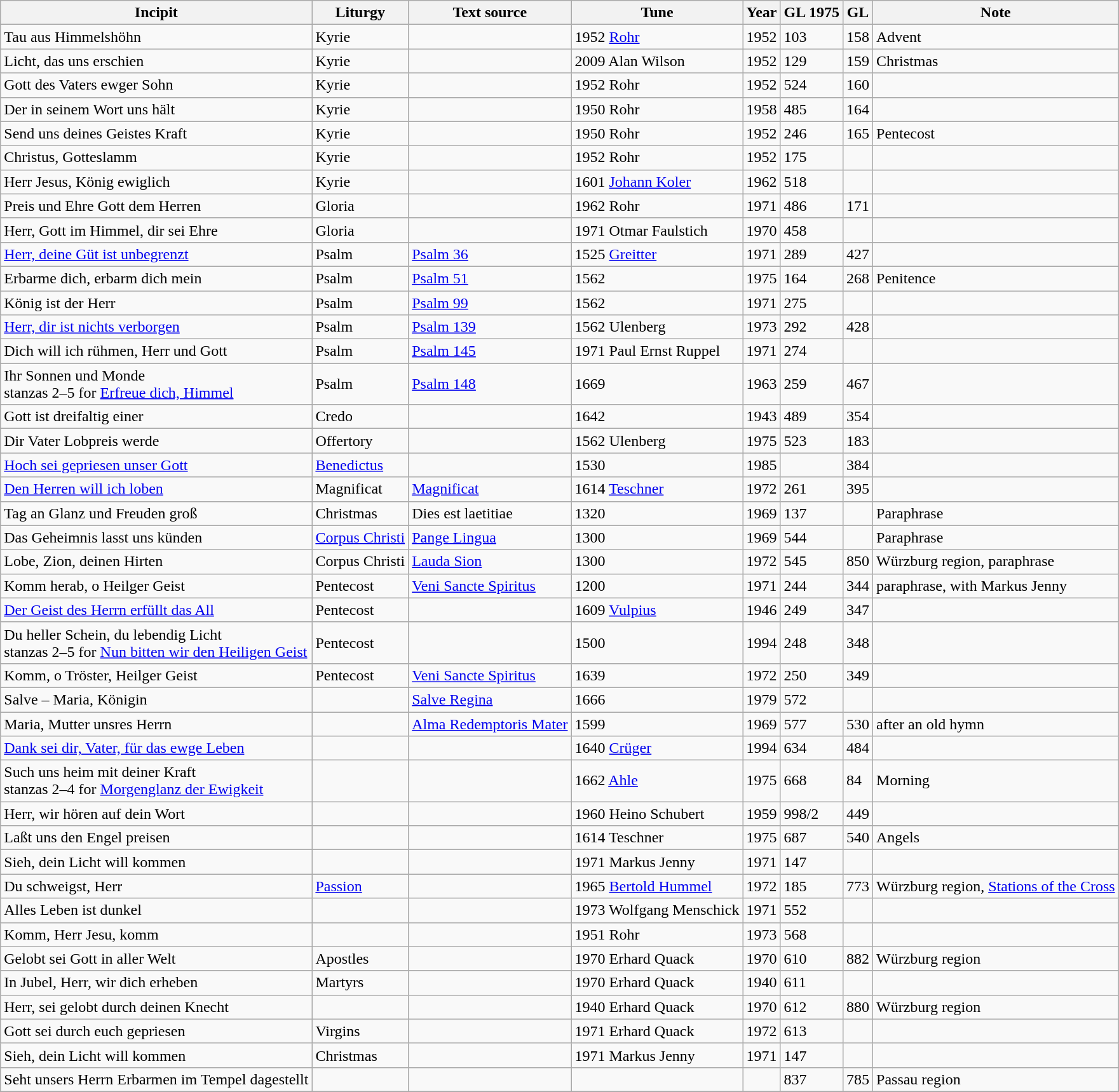<table class="wikitable sortable" style="margin-right: 0;">
<tr>
<th>Incipit</th>
<th>Liturgy</th>
<th>Text source</th>
<th>Tune</th>
<th>Year</th>
<th>GL 1975</th>
<th>GL</th>
<th>Note</th>
</tr>
<tr>
<td>Tau aus Himmelshöhn</td>
<td>Kyrie</td>
<td></td>
<td>1952 <a href='#'>Rohr</a></td>
<td>1952</td>
<td>103</td>
<td>158</td>
<td>Advent</td>
</tr>
<tr>
<td>Licht, das uns erschien</td>
<td>Kyrie</td>
<td></td>
<td>2009 Alan Wilson</td>
<td>1952</td>
<td>129</td>
<td>159</td>
<td>Christmas</td>
</tr>
<tr>
<td>Gott des Vaters ewger Sohn</td>
<td>Kyrie</td>
<td></td>
<td>1952 Rohr</td>
<td>1952</td>
<td>524</td>
<td>160</td>
<td></td>
</tr>
<tr>
<td>Der in seinem Wort uns hält</td>
<td>Kyrie</td>
<td></td>
<td>1950 Rohr</td>
<td>1958</td>
<td>485</td>
<td>164</td>
<td></td>
</tr>
<tr>
<td>Send uns deines Geistes Kraft</td>
<td>Kyrie</td>
<td></td>
<td>1950 Rohr</td>
<td>1952</td>
<td>246</td>
<td>165</td>
<td>Pentecost</td>
</tr>
<tr>
<td>Christus, Gotteslamm</td>
<td>Kyrie</td>
<td></td>
<td>1952 Rohr</td>
<td>1952</td>
<td>175</td>
<td></td>
<td></td>
</tr>
<tr>
<td>Herr Jesus, König ewiglich</td>
<td>Kyrie</td>
<td></td>
<td>1601 <a href='#'>Johann Koler</a></td>
<td>1962</td>
<td>518</td>
<td></td>
<td></td>
</tr>
<tr>
<td>Preis und Ehre Gott dem Herren</td>
<td>Gloria</td>
<td></td>
<td>1962 Rohr</td>
<td>1971</td>
<td>486</td>
<td>171</td>
<td></td>
</tr>
<tr>
<td>Herr, Gott im Himmel, dir sei Ehre</td>
<td>Gloria</td>
<td></td>
<td>1971 Otmar Faulstich</td>
<td>1970</td>
<td>458</td>
<td></td>
<td></td>
</tr>
<tr>
<td><a href='#'>Herr, deine Güt ist unbegrenzt</a></td>
<td>Psalm</td>
<td><a href='#'>Psalm 36</a></td>
<td>1525 <a href='#'>Greitter</a></td>
<td>1971</td>
<td>289</td>
<td>427</td>
<td></td>
</tr>
<tr>
<td>Erbarme dich, erbarm dich mein</td>
<td>Psalm</td>
<td><a href='#'>Psalm 51</a></td>
<td>1562 </td>
<td>1975</td>
<td>164</td>
<td>268</td>
<td>Penitence</td>
</tr>
<tr>
<td>König ist der Herr</td>
<td>Psalm</td>
<td><a href='#'>Psalm 99</a></td>
<td>1562</td>
<td>1971</td>
<td>275</td>
<td></td>
<td></td>
</tr>
<tr>
<td><a href='#'>Herr, dir ist nichts verborgen</a></td>
<td>Psalm</td>
<td><a href='#'>Psalm 139</a></td>
<td>1562 Ulenberg</td>
<td>1973</td>
<td>292</td>
<td>428</td>
<td></td>
</tr>
<tr>
<td>Dich will ich rühmen, Herr und Gott</td>
<td>Psalm</td>
<td><a href='#'>Psalm 145</a></td>
<td>1971 Paul Ernst Ruppel</td>
<td>1971</td>
<td>274</td>
<td></td>
<td></td>
</tr>
<tr>
<td>Ihr Sonnen und Monde<br> stanzas 2–5 for <a href='#'>Erfreue dich, Himmel</a></td>
<td>Psalm</td>
<td><a href='#'>Psalm 148</a></td>
<td>1669</td>
<td>1963</td>
<td>259</td>
<td>467</td>
<td></td>
</tr>
<tr>
<td>Gott ist dreifaltig einer</td>
<td>Credo</td>
<td></td>
<td>1642</td>
<td>1943</td>
<td>489</td>
<td>354</td>
<td></td>
</tr>
<tr>
<td>Dir Vater Lobpreis werde</td>
<td>Offertory</td>
<td></td>
<td>1562 Ulenberg</td>
<td>1975</td>
<td>523</td>
<td>183</td>
<td></td>
</tr>
<tr>
<td><a href='#'>Hoch sei gepriesen unser Gott</a></td>
<td><a href='#'>Benedictus</a></td>
<td></td>
<td>1530</td>
<td>1985</td>
<td></td>
<td>384</td>
<td></td>
</tr>
<tr>
<td><a href='#'>Den Herren will ich loben</a></td>
<td>Magnificat</td>
<td><a href='#'>Magnificat</a></td>
<td>1614 <a href='#'>Teschner</a></td>
<td>1972</td>
<td>261</td>
<td>395</td>
<td></td>
</tr>
<tr>
<td>Tag an Glanz und Freuden groß</td>
<td>Christmas</td>
<td>Dies est laetitiae</td>
<td>1320</td>
<td>1969</td>
<td>137</td>
<td></td>
<td>Paraphrase</td>
</tr>
<tr>
<td>Das Geheimnis lasst uns künden</td>
<td><a href='#'>Corpus Christi</a></td>
<td><a href='#'>Pange Lingua</a></td>
<td>1300</td>
<td>1969</td>
<td>544</td>
<td></td>
<td>Paraphrase</td>
</tr>
<tr>
<td>Lobe, Zion, deinen Hirten</td>
<td>Corpus Christi</td>
<td><a href='#'>Lauda Sion</a></td>
<td>1300</td>
<td>1972</td>
<td>545</td>
<td>850</td>
<td>Würzburg region, paraphrase</td>
</tr>
<tr>
<td>Komm herab, o Heilger Geist</td>
<td>Pentecost</td>
<td><a href='#'>Veni Sancte Spiritus</a></td>
<td>1200</td>
<td>1971</td>
<td>244</td>
<td>344</td>
<td>paraphrase, with Markus Jenny</td>
</tr>
<tr>
<td><a href='#'>Der Geist des Herrn erfüllt das All</a></td>
<td>Pentecost</td>
<td></td>
<td>1609 <a href='#'>Vulpius</a></td>
<td>1946</td>
<td>249</td>
<td>347</td>
<td></td>
</tr>
<tr>
<td>Du heller Schein, du lebendig Licht<br> stanzas 2–5 for <a href='#'>Nun bitten wir den Heiligen Geist</a></td>
<td>Pentecost</td>
<td></td>
<td>1500</td>
<td>1994</td>
<td>248</td>
<td>348</td>
<td></td>
</tr>
<tr>
<td>Komm, o Tröster, Heilger Geist</td>
<td>Pentecost</td>
<td><a href='#'>Veni Sancte Spiritus</a></td>
<td>1639</td>
<td>1972</td>
<td>250</td>
<td>349</td>
<td></td>
</tr>
<tr>
<td>Salve – Maria, Königin</td>
<td></td>
<td><a href='#'>Salve Regina</a></td>
<td>1666</td>
<td>1979</td>
<td>572</td>
<td></td>
<td></td>
</tr>
<tr>
<td>Maria, Mutter unsres Herrn</td>
<td></td>
<td><a href='#'>Alma Redemptoris Mater</a></td>
<td>1599</td>
<td>1969</td>
<td>577</td>
<td>530</td>
<td>after an old hymn</td>
</tr>
<tr>
<td><a href='#'>Dank sei dir, Vater, für das ewge Leben</a></td>
<td></td>
<td></td>
<td>1640 <a href='#'>Crüger</a></td>
<td>1994</td>
<td>634</td>
<td>484</td>
<td></td>
</tr>
<tr>
<td>Such uns heim mit deiner Kraft<br> stanzas 2–4 for <a href='#'>Morgenglanz der Ewigkeit</a></td>
<td></td>
<td></td>
<td>1662 <a href='#'>Ahle</a></td>
<td>1975</td>
<td>668</td>
<td>84</td>
<td>Morning</td>
</tr>
<tr>
<td>Herr, wir hören auf dein Wort</td>
<td></td>
<td></td>
<td>1960 Heino Schubert</td>
<td>1959</td>
<td>998/2</td>
<td>449</td>
<td></td>
</tr>
<tr>
<td>Laßt uns den Engel preisen</td>
<td></td>
<td></td>
<td>1614 Teschner</td>
<td>1975</td>
<td>687</td>
<td>540</td>
<td>Angels</td>
</tr>
<tr>
<td>Sieh, dein Licht will kommen</td>
<td></td>
<td></td>
<td>1971 Markus Jenny</td>
<td>1971</td>
<td>147</td>
<td></td>
<td></td>
</tr>
<tr>
<td>Du schweigst, Herr</td>
<td><a href='#'>Passion</a></td>
<td></td>
<td>1965 <a href='#'>Bertold Hummel</a></td>
<td>1972</td>
<td>185</td>
<td>773</td>
<td>Würzburg region, <a href='#'>Stations of the Cross</a></td>
</tr>
<tr>
<td>Alles Leben ist dunkel</td>
<td></td>
<td></td>
<td>1973 Wolfgang Menschick</td>
<td>1971</td>
<td>552</td>
<td></td>
<td></td>
</tr>
<tr>
<td>Komm, Herr Jesu, komm</td>
<td></td>
<td></td>
<td>1951 Rohr</td>
<td>1973</td>
<td>568</td>
<td></td>
<td></td>
</tr>
<tr>
<td>Gelobt sei Gott in aller Welt</td>
<td>Apostles</td>
<td></td>
<td>1970 Erhard Quack</td>
<td>1970</td>
<td>610</td>
<td>882</td>
<td>Würzburg region</td>
</tr>
<tr>
<td>In Jubel, Herr, wir dich erheben</td>
<td>Martyrs</td>
<td></td>
<td>1970 Erhard Quack</td>
<td>1940</td>
<td>611</td>
<td></td>
<td></td>
</tr>
<tr>
<td>Herr, sei gelobt durch deinen Knecht</td>
<td></td>
<td></td>
<td>1940 Erhard Quack</td>
<td>1970</td>
<td>612</td>
<td>880</td>
<td>Würzburg region</td>
</tr>
<tr>
<td>Gott sei durch euch gepriesen</td>
<td>Virgins</td>
<td></td>
<td>1971 Erhard Quack</td>
<td>1972</td>
<td>613</td>
<td></td>
<td></td>
</tr>
<tr>
<td>Sieh, dein Licht will kommen</td>
<td>Christmas</td>
<td></td>
<td>1971 Markus Jenny</td>
<td>1971</td>
<td>147</td>
<td></td>
<td></td>
</tr>
<tr>
<td>Seht unsers Herrn Erbarmen im Tempel dagestellt</td>
<td></td>
<td></td>
<td></td>
<td></td>
<td>837</td>
<td>785</td>
<td>Passau region</td>
</tr>
<tr>
</tr>
</table>
